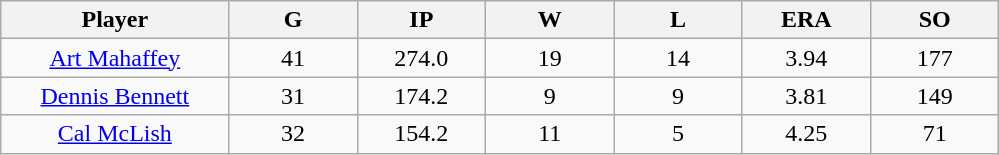<table class="wikitable sortable">
<tr>
<th bgcolor="#DDDDFF" width="16%">Player</th>
<th bgcolor="#DDDDFF" width="9%">G</th>
<th bgcolor="#DDDDFF" width="9%">IP</th>
<th bgcolor="#DDDDFF" width="9%">W</th>
<th bgcolor="#DDDDFF" width="9%">L</th>
<th bgcolor="#DDDDFF" width="9%">ERA</th>
<th bgcolor="#DDDDFF" width="9%">SO</th>
</tr>
<tr align="center">
<td><a href='#'>Art Mahaffey</a></td>
<td>41</td>
<td>274.0</td>
<td>19</td>
<td>14</td>
<td>3.94</td>
<td>177</td>
</tr>
<tr align="center">
<td><a href='#'>Dennis Bennett</a></td>
<td>31</td>
<td>174.2</td>
<td>9</td>
<td>9</td>
<td>3.81</td>
<td>149</td>
</tr>
<tr align="center">
<td><a href='#'>Cal McLish</a></td>
<td>32</td>
<td>154.2</td>
<td>11</td>
<td>5</td>
<td>4.25</td>
<td>71</td>
</tr>
</table>
